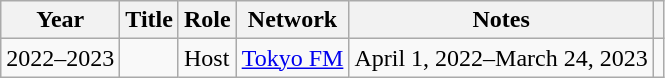<table class="wikitable sortable">
<tr>
<th>Year</th>
<th>Title</th>
<th>Role</th>
<th>Network</th>
<th>Notes</th>
<th class="unsortable"></th>
</tr>
<tr>
<td>2022–2023</td>
<td></td>
<td>Host</td>
<td><a href='#'>Tokyo FM</a></td>
<td>April 1, 2022–March 24, 2023</td>
<td></td>
</tr>
</table>
